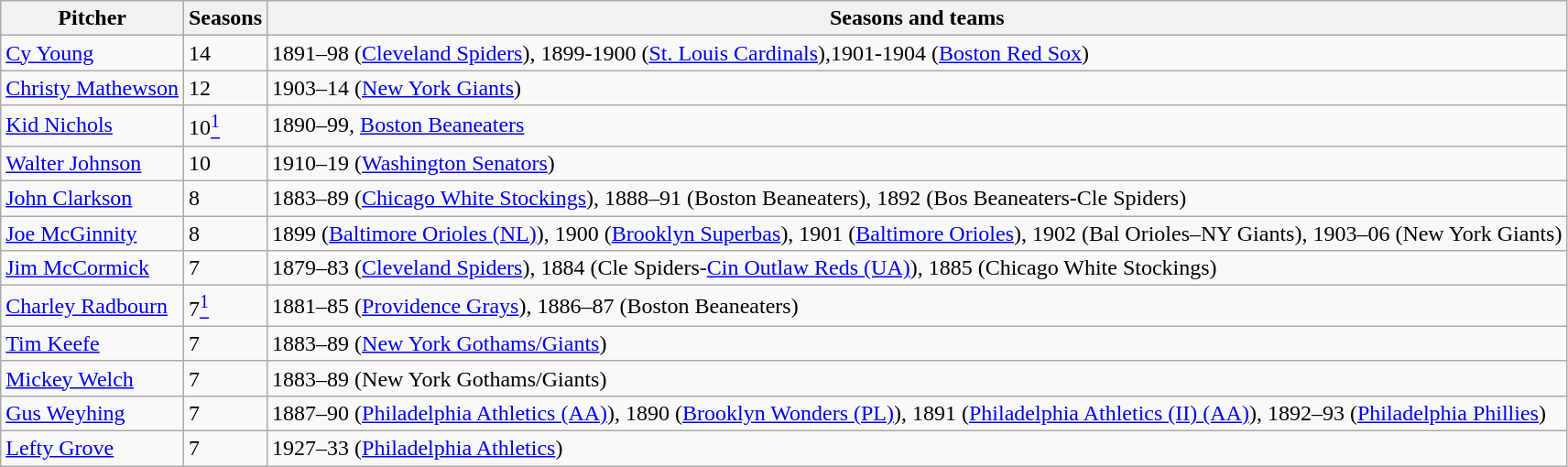<table class="wikitable">
<tr>
<th>Pitcher</th>
<th>Seasons</th>
<th>Seasons and teams</th>
</tr>
<tr>
<td><a href='#'>Cy Young</a></td>
<td>14</td>
<td>1891–98 (<a href='#'>Cleveland Spiders</a>), 1899-1900 (<a href='#'>St. Louis Cardinals</a>),1901-1904 (<a href='#'>Boston Red Sox</a>)</td>
</tr>
<tr>
<td><a href='#'>Christy Mathewson</a></td>
<td>12</td>
<td>1903–14 (<a href='#'>New York Giants</a>)</td>
</tr>
<tr>
<td><a href='#'>Kid Nichols</a></td>
<td>10<a href='#'><sup>1</sup></a></td>
<td>1890–99, <a href='#'>Boston Beaneaters</a></td>
</tr>
<tr>
<td><a href='#'>Walter Johnson</a></td>
<td>10</td>
<td>1910–19 (<a href='#'>Washington Senators</a>)</td>
</tr>
<tr>
<td><a href='#'>John Clarkson</a></td>
<td>8</td>
<td>1883–89 (<a href='#'>Chicago White Stockings</a>), 1888–91 (Boston Beaneaters), 1892 (Bos Beaneaters-Cle Spiders)</td>
</tr>
<tr>
<td><a href='#'>Joe McGinnity</a></td>
<td>8</td>
<td>1899 (<a href='#'>Baltimore Orioles (NL)</a>), 1900 (<a href='#'>Brooklyn Superbas</a>), 1901 (<a href='#'>Baltimore Orioles</a>), 1902 (Bal Orioles–NY Giants), 1903–06 (New York Giants)</td>
</tr>
<tr>
<td><a href='#'>Jim McCormick</a></td>
<td>7</td>
<td>1879–83 (<a href='#'>Cleveland Spiders</a>), 1884 (Cle Spiders-<a href='#'>Cin Outlaw Reds (UA)</a>), 1885 (Chicago White Stockings)</td>
</tr>
<tr>
<td><a href='#'>Charley Radbourn</a></td>
<td>7<a href='#'><sup>1</sup></a></td>
<td>1881–85 (<a href='#'>Providence Grays</a>), 1886–87 (Boston Beaneaters)</td>
</tr>
<tr>
<td><a href='#'>Tim Keefe</a></td>
<td>7</td>
<td>1883–89 (<a href='#'>New York Gothams/Giants</a>)</td>
</tr>
<tr>
<td><a href='#'>Mickey Welch</a></td>
<td>7</td>
<td>1883–89 (New York Gothams/Giants)</td>
</tr>
<tr>
<td><a href='#'>Gus Weyhing</a></td>
<td>7</td>
<td>1887–90 (<a href='#'>Philadelphia Athletics (AA)</a>), 1890 (<a href='#'>Brooklyn Wonders (PL)</a>), 1891 (<a href='#'>Philadelphia Athletics (II) (AA)</a>), 1892–93 (<a href='#'>Philadelphia Phillies</a>)</td>
</tr>
<tr>
<td><a href='#'>Lefty Grove</a></td>
<td>7</td>
<td>1927–33 (<a href='#'>Philadelphia Athletics</a>)</td>
</tr>
</table>
